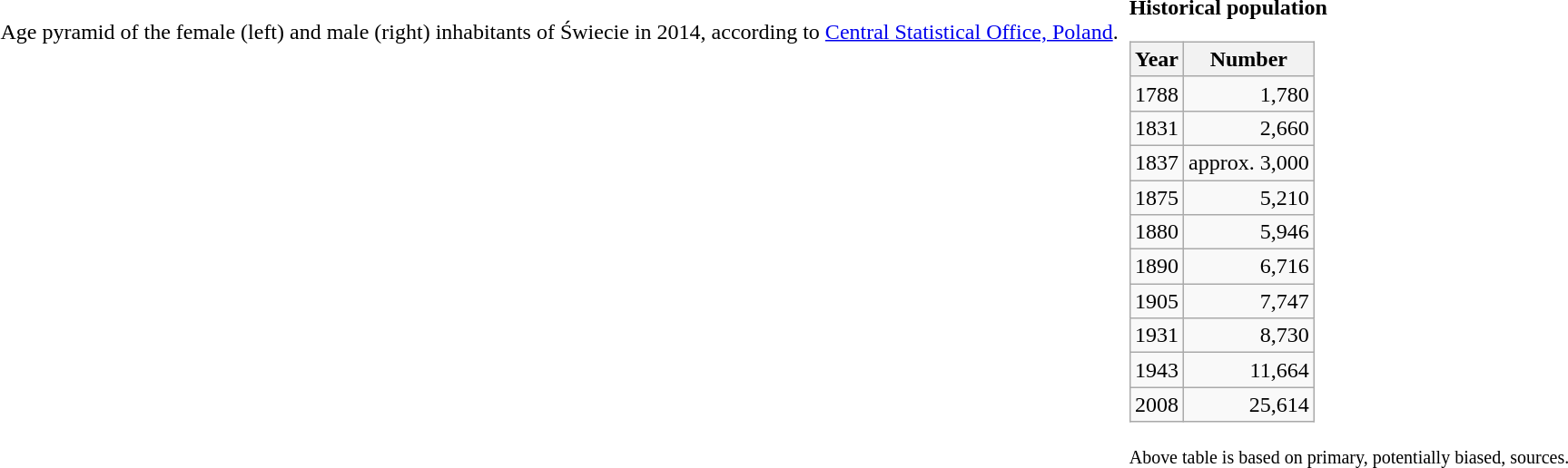<table>
<tr>
<td valign = "top"><br>Age pyramid of the female (left) and male (right) inhabitants of Świecie in 2014, according to <a href='#'>Central Statistical Office, Poland</a>.</td>
<td></td>
<td valign = "top"><strong>Historical population</strong><br><table class="wikitable">
<tr>
<th>Year</th>
<th>Number</th>
</tr>
<tr>
<td>1788</td>
<td align="right">1,780</td>
</tr>
<tr>
<td>1831</td>
<td align="right">2,660</td>
</tr>
<tr>
<td>1837</td>
<td align="right">approx. 3,000</td>
</tr>
<tr>
<td>1875</td>
<td align="right">5,210</td>
</tr>
<tr>
<td>1880</td>
<td align="right">5,946</td>
</tr>
<tr>
<td>1890</td>
<td align="right">6,716</td>
</tr>
<tr>
<td>1905</td>
<td align="right">7,747</td>
</tr>
<tr>
<td>1931</td>
<td align="right">8,730</td>
</tr>
<tr>
<td>1943</td>
<td align="right">11,664</td>
</tr>
<tr>
<td>2008</td>
<td align="right">25,614</td>
</tr>
</table>
<small>Above table is based on primary, potentially biased, sources.</small></td>
</tr>
</table>
